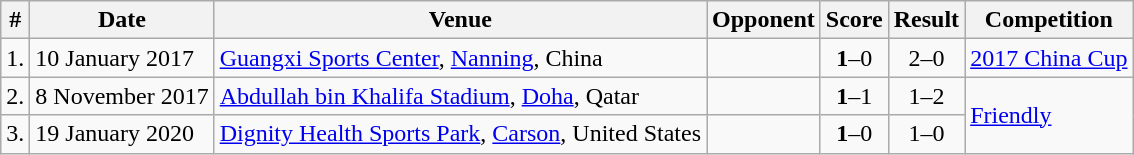<table class="wikitable">
<tr>
<th>#</th>
<th>Date</th>
<th>Venue</th>
<th>Opponent</th>
<th>Score</th>
<th>Result</th>
<th>Competition</th>
</tr>
<tr>
<td>1.</td>
<td>10 January 2017</td>
<td><a href='#'>Guangxi Sports Center</a>, <a href='#'>Nanning</a>, China</td>
<td></td>
<td align=center><strong>1</strong>–0</td>
<td align=center>2–0</td>
<td><a href='#'>2017 China Cup</a></td>
</tr>
<tr>
<td>2.</td>
<td>8 November 2017</td>
<td><a href='#'>Abdullah bin Khalifa Stadium</a>, <a href='#'>Doha</a>, Qatar</td>
<td></td>
<td align=center><strong>1</strong>–1</td>
<td align=center>1–2</td>
<td rowspan=2><a href='#'>Friendly</a></td>
</tr>
<tr>
<td>3.</td>
<td>19 January 2020</td>
<td><a href='#'>Dignity Health Sports Park</a>, <a href='#'>Carson</a>, United States</td>
<td></td>
<td align=center><strong>1</strong>–0</td>
<td align=center>1–0</td>
</tr>
</table>
